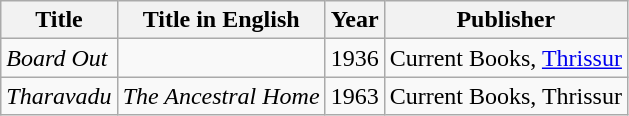<table class="wikitable">
<tr>
<th>Title</th>
<th>Title in English</th>
<th>Year</th>
<th>Publisher</th>
</tr>
<tr>
<td><em>Board Out</em></td>
<td></td>
<td>1936</td>
<td>Current Books, <a href='#'>Thrissur</a></td>
</tr>
<tr>
<td><em>Tharavadu</em></td>
<td><em>The Ancestral Home</em></td>
<td>1963</td>
<td>Current Books, Thrissur</td>
</tr>
</table>
